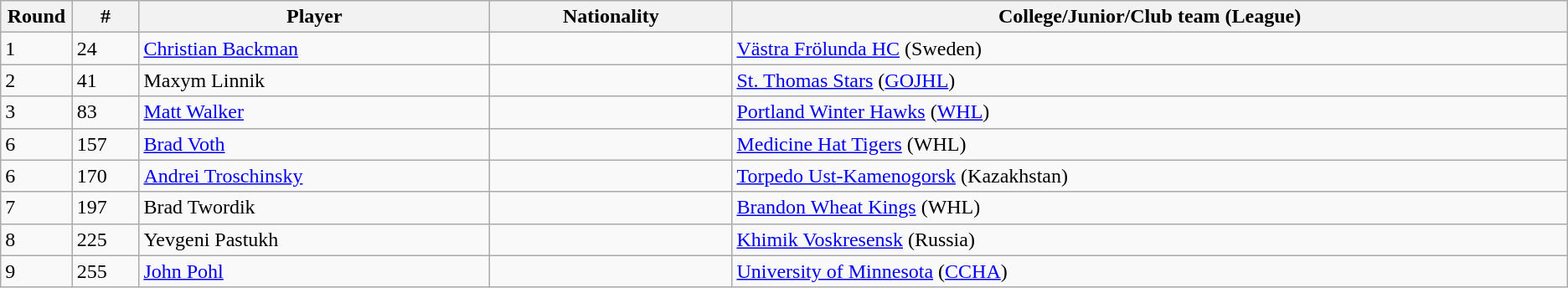<table class="wikitable">
<tr align="center">
<th bgcolor="#DDDDFF" width="4.0%">Round</th>
<th bgcolor="#DDDDFF" width="4.0%">#</th>
<th bgcolor="#DDDDFF" width="21.0%">Player</th>
<th bgcolor="#DDDDFF" width="14.5%">Nationality</th>
<th bgcolor="#DDDDFF" width="50.0%">College/Junior/Club team (League)</th>
</tr>
<tr>
<td>1</td>
<td>24</td>
<td><a href='#'>Christian Backman</a></td>
<td></td>
<td><a href='#'>Västra Frölunda HC</a> (Sweden)</td>
</tr>
<tr>
<td>2</td>
<td>41</td>
<td>Maxym Linnik</td>
<td></td>
<td><a href='#'>St. Thomas Stars</a> (<a href='#'>GOJHL</a>)</td>
</tr>
<tr>
<td>3</td>
<td>83</td>
<td><a href='#'>Matt Walker</a></td>
<td></td>
<td><a href='#'>Portland Winter Hawks</a> (<a href='#'>WHL</a>)</td>
</tr>
<tr>
<td>6</td>
<td>157</td>
<td><a href='#'>Brad Voth</a></td>
<td></td>
<td><a href='#'>Medicine Hat Tigers</a> (WHL)</td>
</tr>
<tr>
<td>6</td>
<td>170</td>
<td><a href='#'>Andrei Troschinsky</a></td>
<td></td>
<td><a href='#'>Torpedo Ust-Kamenogorsk</a> (Kazakhstan)</td>
</tr>
<tr>
<td>7</td>
<td>197</td>
<td>Brad Twordik</td>
<td></td>
<td><a href='#'>Brandon Wheat Kings</a> (WHL)</td>
</tr>
<tr>
<td>8</td>
<td>225</td>
<td>Yevgeni Pastukh</td>
<td></td>
<td><a href='#'>Khimik Voskresensk</a> (Russia)</td>
</tr>
<tr>
<td>9</td>
<td>255</td>
<td><a href='#'>John Pohl</a></td>
<td></td>
<td><a href='#'>University of Minnesota</a> (<a href='#'>CCHA</a>)</td>
</tr>
</table>
